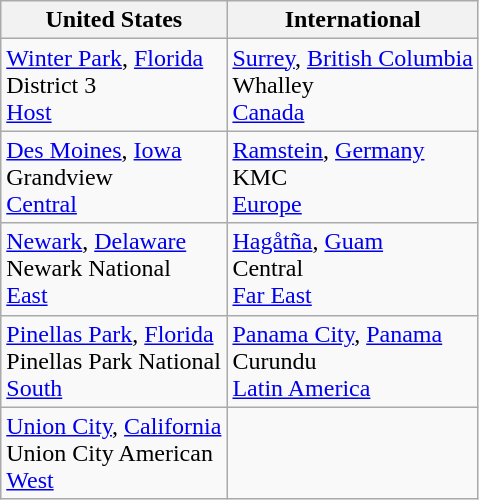<table class="wikitable">
<tr>
<th>United States</th>
<th>International</th>
</tr>
<tr>
<td> <a href='#'>Winter Park</a>, <a href='#'>Florida</a><br>District 3<br><a href='#'>Host</a></td>
<td> <a href='#'>Surrey</a>, <a href='#'>British Columbia</a><br>Whalley<br><a href='#'>Canada</a></td>
</tr>
<tr>
<td> <a href='#'>Des Moines</a>, <a href='#'>Iowa</a><br> Grandview <br><a href='#'>Central</a></td>
<td> <a href='#'>Ramstein</a>, <a href='#'>Germany</a><br> KMC <br><a href='#'>Europe</a></td>
</tr>
<tr>
<td> <a href='#'>Newark</a>, <a href='#'>Delaware</a><br> Newark National<br><a href='#'>East</a></td>
<td> <a href='#'>Hagåtña</a>, <a href='#'>Guam</a><br>Central<br><a href='#'>Far East</a></td>
</tr>
<tr>
<td> <a href='#'>Pinellas Park</a>, <a href='#'>Florida</a><br>Pinellas Park National<br><a href='#'>South</a></td>
<td> <a href='#'>Panama City</a>, <a href='#'>Panama</a><br> Curundu <br><a href='#'>Latin America</a></td>
</tr>
<tr>
<td> <a href='#'>Union City</a>, <a href='#'>California</a><br>Union City American<br><a href='#'>West</a></td>
<td></td>
</tr>
</table>
